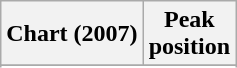<table class="wikitable sortable plainrowheaders" style="text-align:center">
<tr>
<th scope="col">Chart (2007)</th>
<th scope="col">Peak<br>position</th>
</tr>
<tr>
</tr>
<tr>
</tr>
<tr>
</tr>
<tr>
</tr>
<tr>
</tr>
</table>
